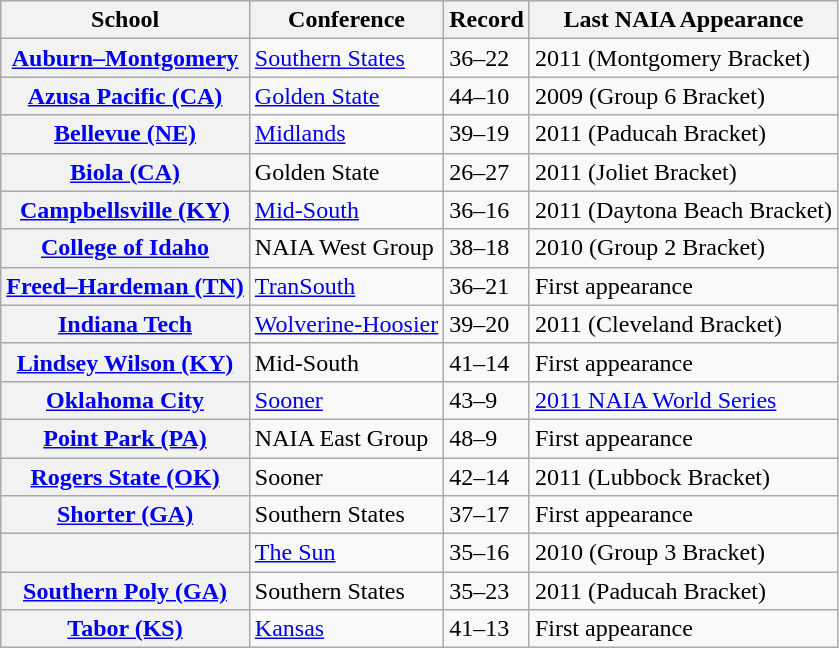<table class = "wikitable sortable plainrowheaders">
<tr>
<th>School</th>
<th>Conference</th>
<th>Record</th>
<th>Last NAIA Appearance</th>
</tr>
<tr>
<th scope="row"><a href='#'>Auburn–Montgomery</a></th>
<td><a href='#'>Southern States</a></td>
<td>36–22</td>
<td>2011 (Montgomery Bracket)</td>
</tr>
<tr>
<th scope="row"><a href='#'>Azusa Pacific (CA)</a></th>
<td><a href='#'>Golden State</a></td>
<td>44–10</td>
<td>2009 (Group 6 Bracket)</td>
</tr>
<tr>
<th scope="row"><a href='#'>Bellevue (NE)</a></th>
<td><a href='#'>Midlands</a></td>
<td>39–19</td>
<td>2011 (Paducah Bracket)</td>
</tr>
<tr>
<th scope="row"><a href='#'>Biola (CA)</a></th>
<td>Golden State</td>
<td>26–27</td>
<td>2011 (Joliet Bracket)</td>
</tr>
<tr>
<th scope="row"><a href='#'>Campbellsville (KY)</a></th>
<td><a href='#'>Mid-South</a></td>
<td>36–16</td>
<td>2011 (Daytona Beach Bracket)</td>
</tr>
<tr>
<th scope="row"><a href='#'>College of Idaho</a></th>
<td>NAIA West Group</td>
<td>38–18</td>
<td>2010 (Group 2 Bracket)</td>
</tr>
<tr>
<th scope="row"><a href='#'>Freed–Hardeman (TN)</a></th>
<td><a href='#'>TranSouth</a></td>
<td>36–21</td>
<td>First appearance</td>
</tr>
<tr>
<th scope="row"><a href='#'>Indiana Tech</a></th>
<td><a href='#'>Wolverine-Hoosier</a></td>
<td>39–20</td>
<td>2011 (Cleveland Bracket)</td>
</tr>
<tr>
<th scope="row"><a href='#'>Lindsey Wilson (KY)</a></th>
<td>Mid-South</td>
<td>41–14</td>
<td>First appearance</td>
</tr>
<tr>
<th scope="row"><a href='#'>Oklahoma City</a></th>
<td><a href='#'>Sooner</a></td>
<td>43–9</td>
<td><a href='#'>2011 NAIA World Series</a></td>
</tr>
<tr>
<th scope="row"><a href='#'>Point Park (PA)</a></th>
<td>NAIA East Group</td>
<td>48–9</td>
<td>First appearance</td>
</tr>
<tr>
<th scope="row"><a href='#'>Rogers State (OK)</a></th>
<td>Sooner</td>
<td>42–14</td>
<td>2011 (Lubbock Bracket)</td>
</tr>
<tr>
<th scope="row"><a href='#'>Shorter (GA)</a></th>
<td>Southern States</td>
<td>37–17</td>
<td>First appearance</td>
</tr>
<tr>
<th scope="row"></th>
<td><a href='#'>The Sun</a></td>
<td>35–16</td>
<td>2010 (Group 3 Bracket)</td>
</tr>
<tr>
<th scope="row"><a href='#'>Southern Poly (GA)</a></th>
<td>Southern States</td>
<td>35–23</td>
<td>2011 (Paducah Bracket)</td>
</tr>
<tr>
<th scope="row"><a href='#'>Tabor (KS)</a></th>
<td><a href='#'>Kansas</a></td>
<td>41–13</td>
<td>First appearance</td>
</tr>
</table>
